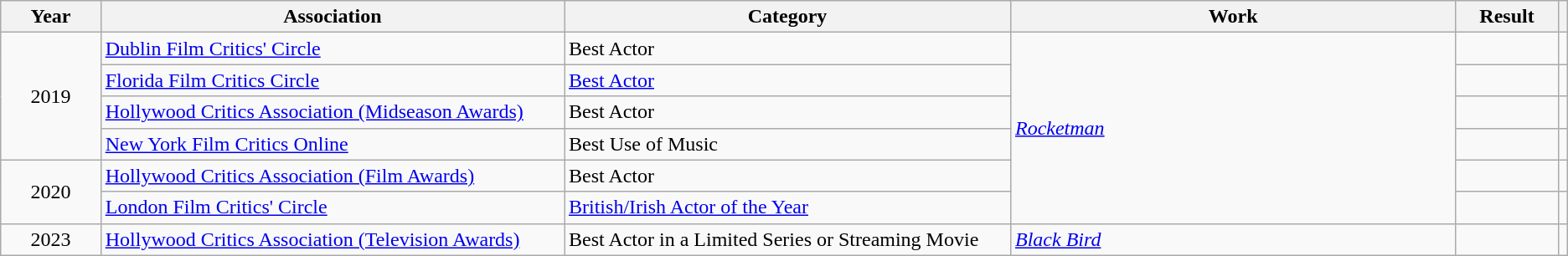<table class=wikitable>
<tr>
<th scope="col" style="width:5em;">Year</th>
<th scope="col" style="width:26em;">Association</th>
<th scope="col" style="width:25em;">Category</th>
<th scope="col" style="width:25em;">Work</th>
<th scope="col" style="width:5em;">Result</th>
<th></th>
</tr>
<tr>
<td align="center" rowspan="4">2019</td>
<td><a href='#'>Dublin Film Critics' Circle</a></td>
<td>Best Actor</td>
<td rowspan="6"><em><a href='#'>Rocketman</a></em></td>
<td></td>
<td align="center"></td>
</tr>
<tr>
<td><a href='#'>Florida Film Critics Circle</a></td>
<td><a href='#'>Best Actor</a></td>
<td></td>
<td align="center"></td>
</tr>
<tr>
<td><a href='#'>Hollywood Critics Association (Midseason Awards)</a></td>
<td>Best Actor</td>
<td></td>
<td align="center"></td>
</tr>
<tr>
<td><a href='#'>New York Film Critics Online</a></td>
<td>Best Use of Music</td>
<td></td>
<td align="center"></td>
</tr>
<tr>
<td align="center" rowspan="2">2020</td>
<td><a href='#'>Hollywood Critics Association (Film Awards)</a></td>
<td>Best Actor</td>
<td></td>
<td align="center"></td>
</tr>
<tr>
<td><a href='#'>London Film Critics' Circle</a></td>
<td><a href='#'>British/Irish Actor of the Year</a></td>
<td></td>
<td align="center"></td>
</tr>
<tr>
<td align="center">2023</td>
<td><a href='#'> Hollywood Critics Association (Television Awards)</a></td>
<td>Best Actor in a Limited Series or Streaming Movie</td>
<td><em><a href='#'>Black Bird</a></em></td>
<td></td>
<td align="center"></td>
</tr>
</table>
